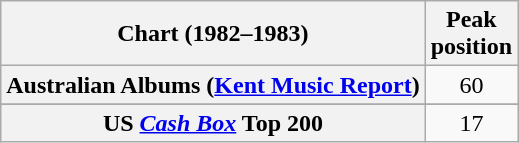<table class="wikitable plainrowheaders sortable" style="text-align:center;">
<tr>
<th scope="col">Chart (1982–1983)</th>
<th scope="col">Peak<br>position</th>
</tr>
<tr>
<th scope="row">Australian Albums (<a href='#'>Kent Music Report</a>)</th>
<td>60</td>
</tr>
<tr>
</tr>
<tr>
</tr>
<tr>
</tr>
<tr>
</tr>
<tr>
</tr>
<tr>
</tr>
<tr>
<th scope="row">US <em><a href='#'>Cash Box</a></em> Top 200</th>
<td>17</td>
</tr>
</table>
